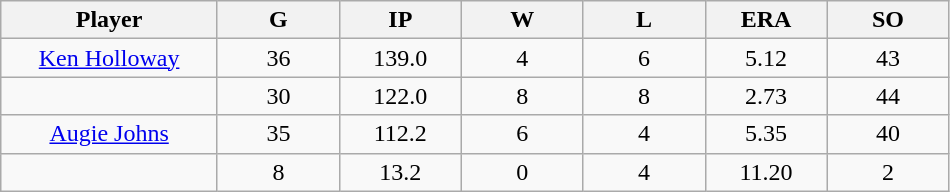<table class="wikitable sortable">
<tr>
<th bgcolor="#DDDDFF" width="16%">Player</th>
<th bgcolor="#DDDDFF" width="9%">G</th>
<th bgcolor="#DDDDFF" width="9%">IP</th>
<th bgcolor="#DDDDFF" width="9%">W</th>
<th bgcolor="#DDDDFF" width="9%">L</th>
<th bgcolor="#DDDDFF" width="9%">ERA</th>
<th bgcolor="#DDDDFF" width="9%">SO</th>
</tr>
<tr align="center">
<td><a href='#'>Ken Holloway</a></td>
<td>36</td>
<td>139.0</td>
<td>4</td>
<td>6</td>
<td>5.12</td>
<td>43</td>
</tr>
<tr align=center>
<td></td>
<td>30</td>
<td>122.0</td>
<td>8</td>
<td>8</td>
<td>2.73</td>
<td>44</td>
</tr>
<tr align="center">
<td><a href='#'>Augie Johns</a></td>
<td>35</td>
<td>112.2</td>
<td>6</td>
<td>4</td>
<td>5.35</td>
<td>40</td>
</tr>
<tr align=center>
<td></td>
<td>8</td>
<td>13.2</td>
<td>0</td>
<td>4</td>
<td>11.20</td>
<td>2</td>
</tr>
</table>
